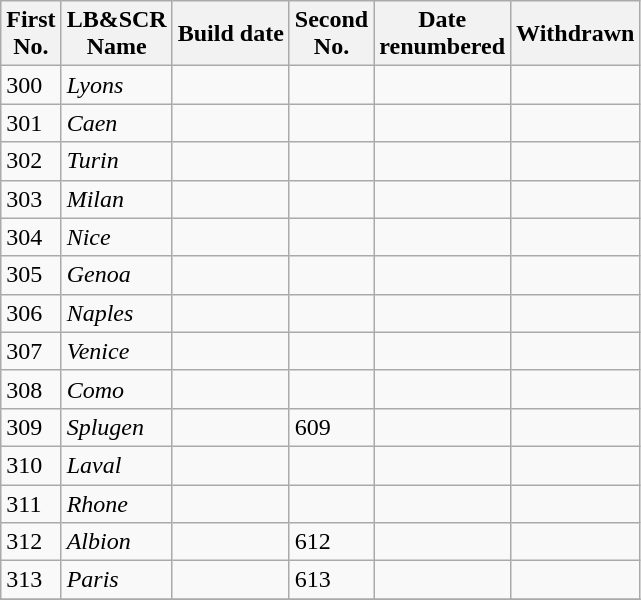<table class="wikitable sortable">
<tr>
<th>First<br>No.</th>
<th>LB&SCR<br>Name</th>
<th>Build date</th>
<th>Second<br>No.</th>
<th>Date<br>renumbered</th>
<th>Withdrawn</th>
</tr>
<tr>
<td>300</td>
<td><em>Lyons</em></td>
<td></td>
<td></td>
<td></td>
<td></td>
</tr>
<tr>
<td>301</td>
<td><em>Caen</em></td>
<td></td>
<td></td>
<td></td>
<td></td>
</tr>
<tr>
<td>302</td>
<td><em>Turin</em></td>
<td></td>
<td></td>
<td></td>
<td></td>
</tr>
<tr>
<td>303</td>
<td><em>Milan</em></td>
<td></td>
<td></td>
<td></td>
<td></td>
</tr>
<tr>
<td>304</td>
<td><em>Nice</em></td>
<td></td>
<td></td>
<td></td>
<td></td>
</tr>
<tr>
<td>305</td>
<td><em>Genoa</em></td>
<td></td>
<td></td>
<td></td>
<td></td>
</tr>
<tr>
<td>306</td>
<td><em>Naples</em></td>
<td></td>
<td></td>
<td></td>
<td></td>
</tr>
<tr>
<td>307</td>
<td><em>Venice</em></td>
<td></td>
<td></td>
<td></td>
<td></td>
</tr>
<tr>
<td>308</td>
<td><em>Como</em></td>
<td></td>
<td></td>
<td></td>
<td></td>
</tr>
<tr>
<td>309</td>
<td><em>Splugen</em></td>
<td></td>
<td>609</td>
<td></td>
<td></td>
</tr>
<tr>
<td>310</td>
<td><em>Laval</em></td>
<td></td>
<td></td>
<td></td>
<td></td>
</tr>
<tr>
<td>311</td>
<td><em>Rhone</em></td>
<td></td>
<td></td>
<td></td>
<td></td>
</tr>
<tr>
<td>312</td>
<td><em>Albion</em></td>
<td></td>
<td>612</td>
<td></td>
<td></td>
</tr>
<tr>
<td>313</td>
<td><em>Paris</em></td>
<td></td>
<td>613</td>
<td></td>
<td></td>
</tr>
<tr>
</tr>
</table>
